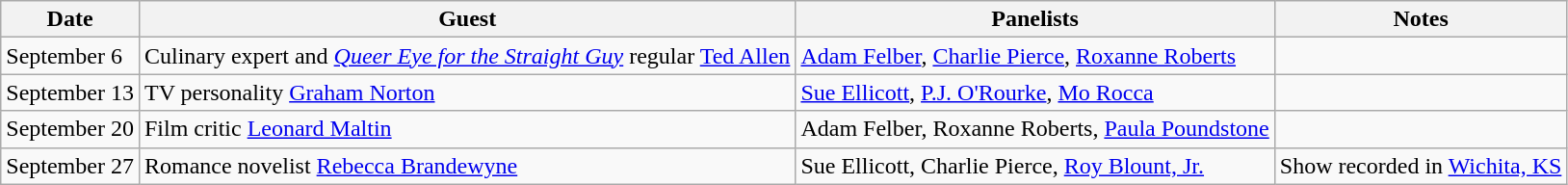<table class="wikitable">
<tr ">
<th>Date</th>
<th>Guest</th>
<th>Panelists</th>
<th>Notes</th>
</tr>
<tr>
<td>September 6</td>
<td>Culinary expert and <em><a href='#'>Queer Eye for the Straight Guy</a></em> regular <a href='#'>Ted Allen</a></td>
<td><a href='#'>Adam Felber</a>, <a href='#'>Charlie Pierce</a>, <a href='#'>Roxanne Roberts</a></td>
<td></td>
</tr>
<tr>
<td>September 13</td>
<td>TV personality <a href='#'>Graham Norton</a></td>
<td><a href='#'>Sue Ellicott</a>, <a href='#'>P.J. O'Rourke</a>, <a href='#'>Mo Rocca</a></td>
<td></td>
</tr>
<tr>
<td>September 20</td>
<td>Film critic <a href='#'>Leonard Maltin</a></td>
<td>Adam Felber, Roxanne Roberts, <a href='#'>Paula Poundstone</a></td>
<td></td>
</tr>
<tr>
<td>September 27</td>
<td>Romance novelist <a href='#'>Rebecca Brandewyne</a></td>
<td>Sue Ellicott, Charlie Pierce, <a href='#'>Roy Blount, Jr.</a></td>
<td>Show recorded in <a href='#'>Wichita, KS</a></td>
</tr>
</table>
